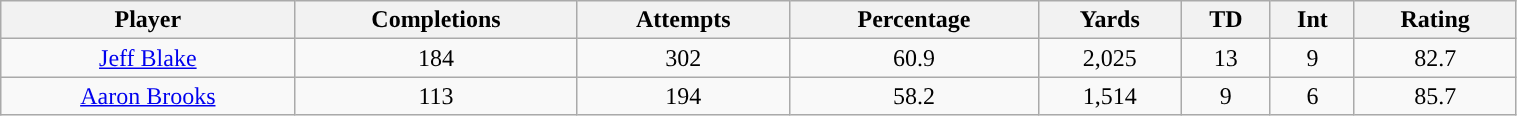<table class="wikitable" style="width:80%;">
<tr align="center">
<th>Player</th>
<th>Completions</th>
<th>Attempts</th>
<th>Percentage</th>
<th>Yards</th>
<th>TD</th>
<th>Int</th>
<th>Rating</th>
</tr>
<tr style="text-align:center;" bgcolor="">
<td><a href='#'>Jeff Blake</a></td>
<td>184</td>
<td>302</td>
<td>60.9</td>
<td>2,025</td>
<td>13</td>
<td>9</td>
<td>82.7</td>
</tr>
<tr style="text-align:center;" bgcolor="">
<td><a href='#'>Aaron Brooks</a></td>
<td>113</td>
<td>194</td>
<td>58.2</td>
<td>1,514</td>
<td>9</td>
<td>6</td>
<td>85.7</td>
</tr>
</table>
